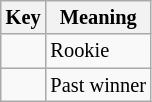<table class="wikitable" style="font-size: 85%;">
<tr>
<th>Key</th>
<th>Meaning</th>
</tr>
<tr>
<td align="center"><strong></strong></td>
<td>Rookie</td>
</tr>
<tr>
<td align="center"><strong></strong></td>
<td>Past winner</td>
</tr>
</table>
